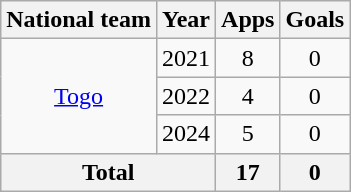<table class="wikitable" style="text-align:center">
<tr>
<th>National team</th>
<th>Year</th>
<th>Apps</th>
<th>Goals</th>
</tr>
<tr>
<td rowspan="3"><a href='#'>Togo</a></td>
<td>2021</td>
<td>8</td>
<td>0</td>
</tr>
<tr>
<td>2022</td>
<td>4</td>
<td>0</td>
</tr>
<tr>
<td>2024</td>
<td>5</td>
<td>0</td>
</tr>
<tr>
<th colspan="2">Total</th>
<th>17</th>
<th>0</th>
</tr>
</table>
